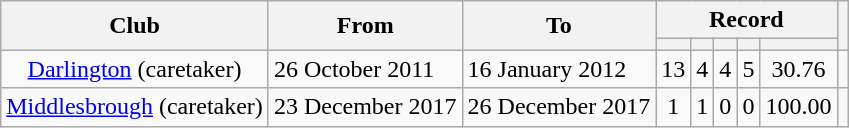<table class="wikitable" style="text-align:center;">
<tr>
<th scope="col" rowspan="2">Club</th>
<th scope="col" rowspan="2">From</th>
<th scope="col" rowspan="2">To</th>
<th scope="col" colspan="5">Record</th>
<th scope="col" rowspan="2"></th>
</tr>
<tr>
<th scope="col"></th>
<th scope="col"></th>
<th scope="col"></th>
<th scope="col"></th>
<th scope="col"></th>
</tr>
<tr>
<td><a href='#'>Darlington</a> (caretaker)</td>
<td align=left>26 October 2011</td>
<td align=left>16 January 2012</td>
<td>13</td>
<td>4</td>
<td>4</td>
<td>5</td>
<td>30.76</td>
<td></td>
</tr>
<tr>
<td><a href='#'>Middlesbrough</a> (caretaker)</td>
<td align=left>23 December 2017</td>
<td align=left>26 December 2017</td>
<td>1</td>
<td>1</td>
<td>0</td>
<td>0</td>
<td>100.00</td>
<td></td>
</tr>
</table>
